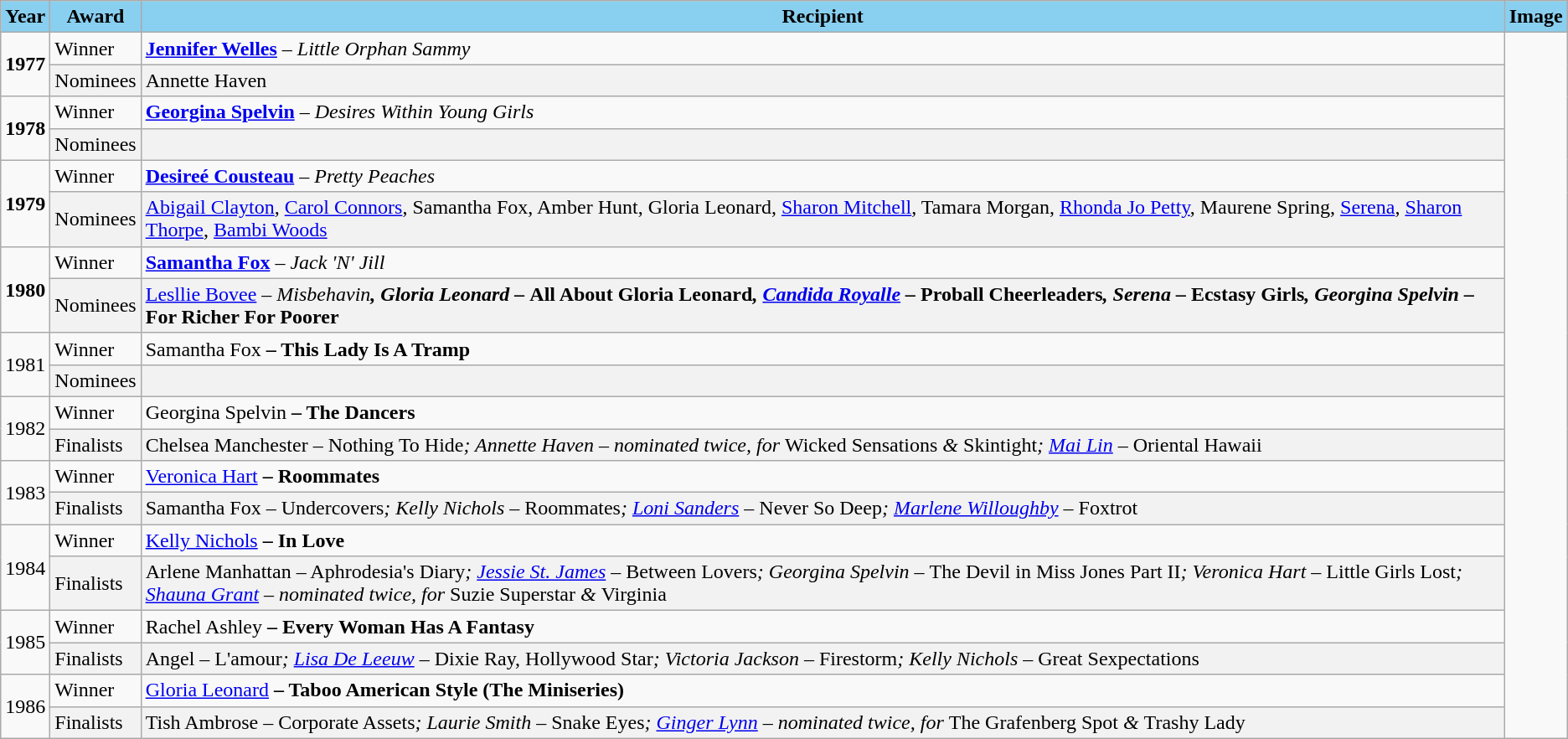<table class="wikitable">
<tr>
<th style="background:#89CFF0">Year</th>
<th style="background:#89CFF0">Award</th>
<th style="background:#89CFF0">Recipient</th>
<th style="background:#89CFF0">Image</th>
</tr>
<tr>
<td rowspan=2><strong>1977</strong></td>
<td>Winner</td>
<td><strong><a href='#'>Jennifer Welles</a></strong> – <em>Little Orphan Sammy</em></td>
<td rowspan=20></td>
</tr>
<tr>
<td style="background:#F2F2F2">Nominees</td>
<td style="background:#F2F2F2">Annette Haven</td>
</tr>
<tr>
<td rowspan=2><strong>1978</strong></td>
<td>Winner</td>
<td><strong><a href='#'>Georgina Spelvin</a></strong> – <em>Desires Within Young Girls</em></td>
</tr>
<tr>
<td style="background:#F2F2F2">Nominees</td>
<td style="background:#F2F2F2"></td>
</tr>
<tr>
<td rowspan=2><strong>1979</strong></td>
<td>Winner</td>
<td><strong><a href='#'>Desireé Cousteau</a></strong> – <em>Pretty Peaches</em></td>
</tr>
<tr>
<td style="background:#F2F2F2">Nominees</td>
<td style="background:#F2F2F2"><a href='#'>Abigail Clayton</a>, <a href='#'>Carol Connors</a>, Samantha Fox, Amber Hunt, Gloria Leonard, <a href='#'>Sharon Mitchell</a>, Tamara Morgan, <a href='#'>Rhonda Jo Petty</a>, Maurene Spring, <a href='#'>Serena</a>, <a href='#'>Sharon Thorpe</a>, <a href='#'>Bambi Woods</a></td>
</tr>
<tr>
<td rowspan=2><strong>1980</strong></td>
<td>Winner</td>
<td><strong><a href='#'>Samantha Fox</a></strong> – <em>Jack 'N' Jill</em></td>
</tr>
<tr>
<td style="background:#F2F2F2">Nominees</td>
<td style="background:#F2F2F2"><a href='#'>Lesllie Bovee</a> – <em>Misbehavin<strong>, Gloria Leonard – </em>All About Gloria Leonard<em>, <a href='#'>Candida Royalle</a> – </em>Proball Cheerleaders<em>, Serena – </em>Ecstasy Girls<em>, Georgina Spelvin – </em>For Richer For Poorer<em></td>
</tr>
<tr>
<td rowspan=2></strong>1981<strong></td>
<td>Winner</td>
<td></strong>Samantha Fox<strong> – </em>This Lady Is A Tramp<em></td>
</tr>
<tr>
<td style="background:#F2F2F2">Nominees</td>
<td style="background:#F2F2F2"></td>
</tr>
<tr>
<td rowspan=2></strong>1982<strong></td>
<td>Winner</td>
<td></strong>Georgina Spelvin<strong> – </em>The Dancers<em></td>
</tr>
<tr>
<td style="background:#F2F2F2">Finalists</td>
<td style="background:#F2F2F2">Chelsea Manchester – </em>Nothing To Hide<em>; Annette Haven – nominated twice, for </em>Wicked Sensations<em> & </em>Skintight<em>; <a href='#'>Mai Lin</a> – </em>Oriental Hawaii<em></td>
</tr>
<tr>
<td rowspan=2></strong>1983<strong></td>
<td>Winner</td>
<td></strong><a href='#'>Veronica Hart</a><strong> – </em>Roommates<em></td>
</tr>
<tr>
<td style="background:#F2F2F2">Finalists</td>
<td style="background:#F2F2F2">Samantha Fox – </em>Undercovers<em>; Kelly Nichols – </em>Roommates<em>; <a href='#'>Loni Sanders</a> – </em>Never So Deep<em>; <a href='#'>Marlene Willoughby</a> – </em>Foxtrot<em></td>
</tr>
<tr>
<td rowspan=2></strong>1984<strong></td>
<td>Winner</td>
<td></strong><a href='#'>Kelly Nichols</a><strong> – </em>In Love<em></td>
</tr>
<tr>
<td style="background:#F2F2F2">Finalists</td>
<td style="background:#F2F2F2">Arlene Manhattan – </em>Aphrodesia's Diary<em>; <a href='#'>Jessie St. James</a> – </em>Between Lovers<em>; Georgina Spelvin – </em>The Devil in Miss Jones Part II<em>; Veronica Hart – </em>Little Girls Lost<em>; <a href='#'>Shauna Grant</a> – nominated twice, for </em>Suzie Superstar<em> & </em>Virginia<em></td>
</tr>
<tr>
<td rowspan=2></strong>1985<strong></td>
<td>Winner</td>
<td></strong>Rachel Ashley<strong> – </em>Every Woman Has A Fantasy<em></td>
</tr>
<tr>
<td style="background:#F2F2F2">Finalists</td>
<td style="background:#F2F2F2">Angel – </em>L'amour<em>; <a href='#'>Lisa De Leeuw</a> – </em>Dixie Ray, Hollywood Star<em>; Victoria Jackson – </em>Firestorm<em>; Kelly Nichols – </em>Great Sexpectations<em></td>
</tr>
<tr>
<td rowspan=2></strong>1986<strong></td>
<td>Winner</td>
<td></strong><a href='#'>Gloria Leonard</a><strong> – </em>Taboo American Style (The Miniseries)<em></td>
</tr>
<tr>
<td style="background:#F2F2F2">Finalists</td>
<td style="background:#F2F2F2">Tish Ambrose – </em>Corporate Assets<em>; Laurie Smith – </em>Snake Eyes<em>; <a href='#'>Ginger Lynn</a> – nominated twice, for </em>The Grafenberg Spot<em> & </em>Trashy Lady<em></td>
</tr>
</table>
